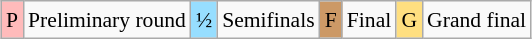<table class="wikitable" style="margin:0.5em auto; font-size:90%; line-height:1.25em; text-align:center;">
<tr>
<td bgcolor="#FFBBBB" align=center>P</td>
<td>Preliminary round</td>
<td bgcolor="#97DEFF" align=center>½</td>
<td>Semifinals</td>
<td bgcolor="#CC9966" align=center>F</td>
<td>Final</td>
<td bgcolor="#FFDF80" align=center>G</td>
<td>Grand final</td>
</tr>
</table>
